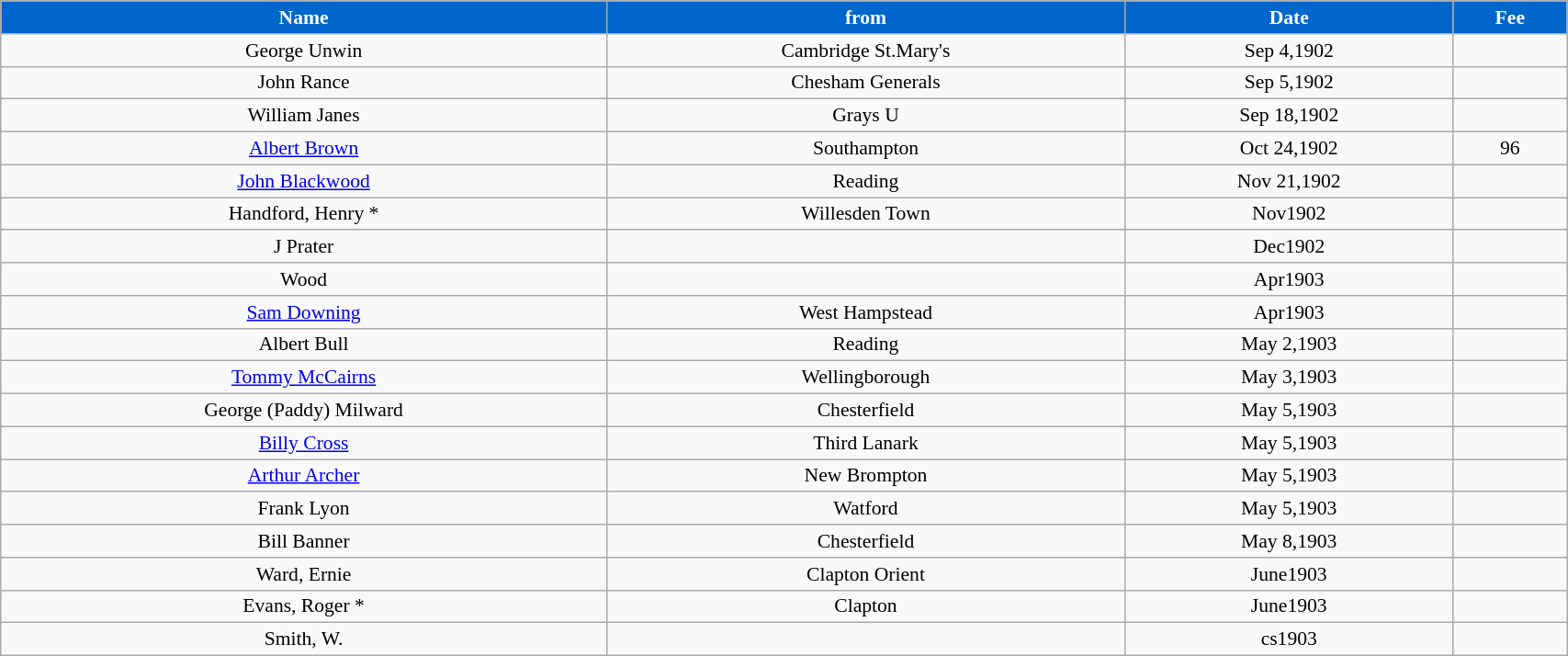<table class="wikitable" style="text-align:center; font-size:90%; width:90%;">
<tr>
<th style="background:#0066CC; color:#FFFFFF; text-align:center;"><strong>Name</strong></th>
<th style="background:#0066CC; color:#FFFFFF; text-align:center;">from</th>
<th style="background:#0066CC; color:#FFFFFF; text-align:center;">Date</th>
<th style="background:#0066CC; color:#FFFFFF; text-align:center;">Fee</th>
</tr>
<tr>
<td>George Unwin</td>
<td>Cambridge St.Mary's</td>
<td>Sep 4,1902</td>
<td></td>
</tr>
<tr>
<td>John Rance</td>
<td>Chesham Generals</td>
<td>Sep 5,1902</td>
<td></td>
</tr>
<tr>
<td>William Janes</td>
<td>Grays U</td>
<td>Sep 18,1902</td>
<td></td>
</tr>
<tr>
<td><a href='#'>Albert Brown</a></td>
<td>Southampton</td>
<td>Oct 24,1902</td>
<td>96</td>
</tr>
<tr>
<td><a href='#'>John Blackwood</a></td>
<td>Reading</td>
<td>Nov 21,1902</td>
<td></td>
</tr>
<tr>
<td>Handford, Henry *</td>
<td>Willesden Town</td>
<td>Nov1902</td>
<td></td>
</tr>
<tr>
<td>J Prater</td>
<td></td>
<td>Dec1902</td>
<td></td>
</tr>
<tr>
<td>Wood</td>
<td></td>
<td>Apr1903</td>
<td></td>
</tr>
<tr>
<td><a href='#'>Sam Downing</a></td>
<td>West Hampstead</td>
<td>Apr1903</td>
<td></td>
</tr>
<tr>
<td>Albert Bull</td>
<td>Reading</td>
<td>May 2,1903</td>
<td></td>
</tr>
<tr>
<td><a href='#'>Tommy McCairns</a></td>
<td>Wellingborough</td>
<td>May 3,1903</td>
<td></td>
</tr>
<tr>
<td>George (Paddy) Milward</td>
<td>Chesterfield</td>
<td>May 5,1903</td>
<td></td>
</tr>
<tr>
<td><a href='#'>Billy Cross</a></td>
<td>Third Lanark</td>
<td>May 5,1903</td>
<td></td>
</tr>
<tr>
<td><a href='#'>Arthur Archer</a></td>
<td>New Brompton</td>
<td>May 5,1903</td>
<td></td>
</tr>
<tr>
<td>Frank Lyon</td>
<td>Watford</td>
<td>May 5,1903</td>
<td></td>
</tr>
<tr>
<td>Bill Banner</td>
<td>Chesterfield</td>
<td>May 8,1903</td>
<td></td>
</tr>
<tr>
<td>Ward, Ernie</td>
<td>Clapton Orient</td>
<td>June1903</td>
<td></td>
</tr>
<tr>
<td>Evans, Roger *</td>
<td>Clapton</td>
<td>June1903</td>
<td></td>
</tr>
<tr>
<td>Smith, W.</td>
<td></td>
<td>cs1903</td>
<td></td>
</tr>
</table>
